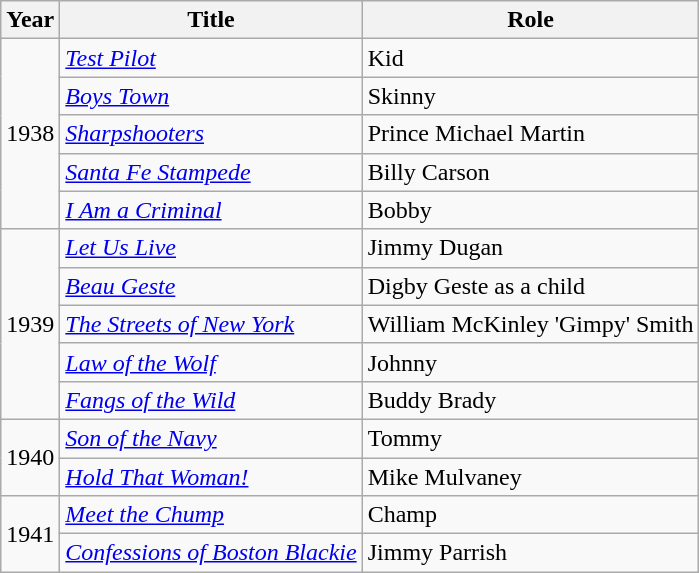<table class="wikitable">
<tr>
<th>Year</th>
<th>Title</th>
<th>Role</th>
</tr>
<tr>
<td rowspan=5>1938</td>
<td><em><a href='#'>Test Pilot</a></em></td>
<td>Kid</td>
</tr>
<tr>
<td><em><a href='#'>Boys Town</a></em></td>
<td>Skinny</td>
</tr>
<tr>
<td><em><a href='#'>Sharpshooters</a></em></td>
<td>Prince Michael Martin</td>
</tr>
<tr>
<td><em><a href='#'>Santa Fe Stampede</a></em></td>
<td>Billy Carson</td>
</tr>
<tr>
<td><em><a href='#'>I Am a Criminal</a></em></td>
<td>Bobby</td>
</tr>
<tr>
<td rowspan=5>1939</td>
<td><em><a href='#'>Let Us Live</a></em></td>
<td>Jimmy Dugan</td>
</tr>
<tr>
<td><em><a href='#'>Beau Geste</a></em></td>
<td>Digby Geste as a child</td>
</tr>
<tr>
<td><em><a href='#'>The Streets of New York</a></em></td>
<td>William McKinley 'Gimpy' Smith</td>
</tr>
<tr>
<td><em><a href='#'>Law of the Wolf</a></em></td>
<td>Johnny</td>
</tr>
<tr>
<td><em><a href='#'>Fangs of the Wild</a></em></td>
<td>Buddy Brady</td>
</tr>
<tr>
<td rowspan=2>1940</td>
<td><em><a href='#'>Son of the Navy</a></em></td>
<td>Tommy</td>
</tr>
<tr>
<td><em><a href='#'>Hold That Woman!</a></em></td>
<td>Mike Mulvaney</td>
</tr>
<tr>
<td rowspan=2>1941</td>
<td><em><a href='#'>Meet the Chump</a></em></td>
<td>Champ</td>
</tr>
<tr>
<td><em><a href='#'>Confessions of Boston Blackie</a></em></td>
<td>Jimmy Parrish</td>
</tr>
</table>
